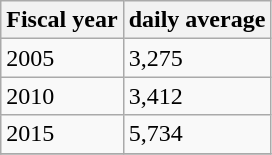<table class="wikitable">
<tr>
<th>Fiscal year</th>
<th>daily average</th>
</tr>
<tr>
<td>2005</td>
<td>3,275</td>
</tr>
<tr>
<td>2010</td>
<td>3,412</td>
</tr>
<tr>
<td>2015</td>
<td>5,734</td>
</tr>
<tr>
</tr>
</table>
